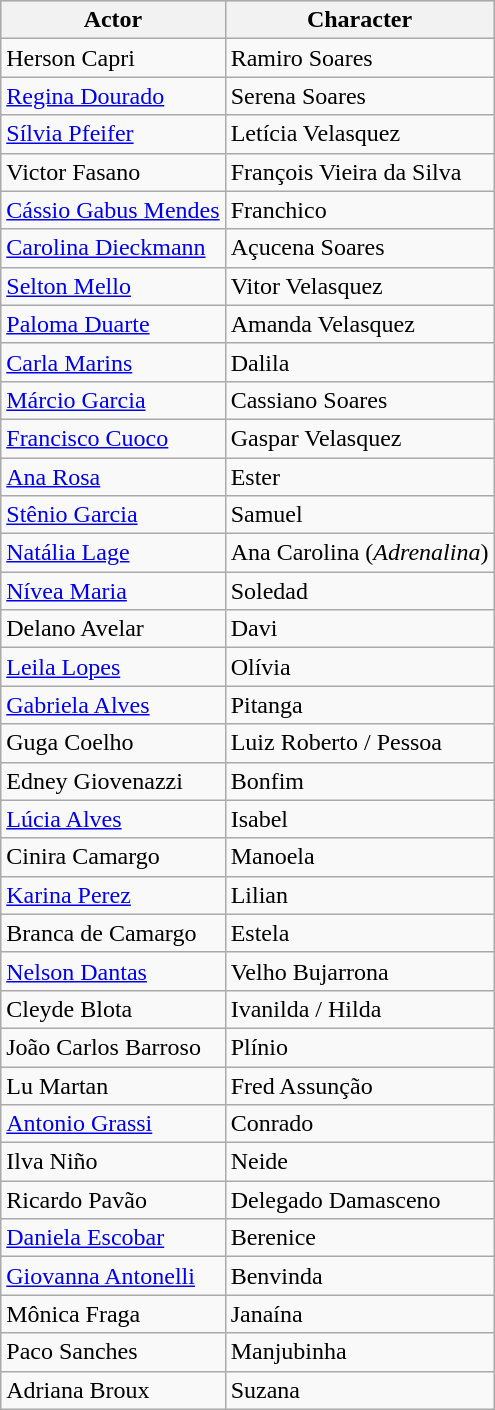<table class="wikitable sortable">
<tr style="background:#ccc;">
<th>Actor</th>
<th>Character</th>
</tr>
<tr>
<td>Herson Capri</td>
<td>Ramiro Soares</td>
</tr>
<tr>
<td><a href='#'>Regina Dourado</a></td>
<td>Serena Soares</td>
</tr>
<tr>
<td><a href='#'>Sílvia Pfeifer</a></td>
<td>Letícia Velasquez</td>
</tr>
<tr>
<td>Victor Fasano</td>
<td>François Vieira da Silva</td>
</tr>
<tr>
<td><a href='#'>Cássio Gabus Mendes</a></td>
<td>Franchico</td>
</tr>
<tr>
<td><a href='#'>Carolina Dieckmann</a></td>
<td>Açucena Soares</td>
</tr>
<tr>
<td><a href='#'>Selton Mello</a></td>
<td>Vitor Velasquez</td>
</tr>
<tr>
<td><a href='#'>Paloma Duarte</a></td>
<td>Amanda Velasquez</td>
</tr>
<tr>
<td><a href='#'>Carla Marins</a></td>
<td>Dalila</td>
</tr>
<tr>
<td><a href='#'>Márcio Garcia</a></td>
<td>Cassiano Soares</td>
</tr>
<tr>
<td><a href='#'>Francisco Cuoco</a></td>
<td>Gaspar Velasquez</td>
</tr>
<tr>
<td><a href='#'>Ana Rosa</a></td>
<td>Ester</td>
</tr>
<tr>
<td><a href='#'>Stênio Garcia</a></td>
<td>Samuel</td>
</tr>
<tr>
<td><a href='#'>Natália Lage</a></td>
<td>Ana Carolina (<em>Adrenalina</em>)</td>
</tr>
<tr>
<td><a href='#'>Nívea Maria</a></td>
<td>Soledad</td>
</tr>
<tr>
<td>Delano Avelar</td>
<td>Davi</td>
</tr>
<tr>
<td><a href='#'>Leila Lopes</a></td>
<td>Olívia</td>
</tr>
<tr>
<td><a href='#'>Gabriela Alves</a></td>
<td>Pitanga</td>
</tr>
<tr>
<td>Guga Coelho</td>
<td>Luiz Roberto / Pessoa</td>
</tr>
<tr>
<td>Edney Giovenazzi</td>
<td>Bonfim</td>
</tr>
<tr>
<td><a href='#'>Lúcia Alves</a></td>
<td>Isabel</td>
</tr>
<tr>
<td>Cinira Camargo</td>
<td>Manoela</td>
</tr>
<tr>
<td><a href='#'>Karina Perez</a></td>
<td>Lilian</td>
</tr>
<tr>
<td>Branca de Camargo</td>
<td>Estela</td>
</tr>
<tr>
<td><a href='#'>Nelson Dantas</a></td>
<td>Velho Bujarrona</td>
</tr>
<tr>
<td>Cleyde Blota</td>
<td>Ivanilda / Hilda</td>
</tr>
<tr>
<td>João Carlos Barroso</td>
<td>Plínio</td>
</tr>
<tr>
<td>Lu Martan</td>
<td>Fred Assunção</td>
</tr>
<tr>
<td><a href='#'>Antonio Grassi</a></td>
<td>Conrado</td>
</tr>
<tr>
<td>Ilva Niño</td>
<td>Neide</td>
</tr>
<tr>
<td>Ricardo Pavão</td>
<td>Delegado Damasceno</td>
</tr>
<tr>
<td><a href='#'>Daniela Escobar</a></td>
<td>Berenice</td>
</tr>
<tr>
<td><a href='#'>Giovanna Antonelli</a></td>
<td>Benvinda</td>
</tr>
<tr>
<td>Mônica Fraga</td>
<td>Janaína</td>
</tr>
<tr>
<td>Paco Sanches</td>
<td>Manjubinha</td>
</tr>
<tr>
<td>Adriana Broux</td>
<td>Suzana</td>
</tr>
</table>
